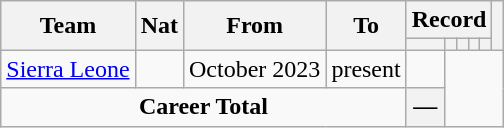<table class="wikitable" style="text-align: center">
<tr>
<th rowspan="2">Team</th>
<th rowspan="2">Nat</th>
<th rowspan="2">From</th>
<th rowspan="2">To</th>
<th colspan="5">Record</th>
<th rowspan=2></th>
</tr>
<tr>
<th></th>
<th></th>
<th></th>
<th></th>
<th></th>
</tr>
<tr>
<td align="left"><a href='#'>Sierra Leone</a></td>
<td align="center"></td>
<td align="center">October 2023</td>
<td align="center">present<br></td>
<td></td>
</tr>
<tr>
<td colspan=4><strong>Career Total</strong><br></td>
<th>—</th>
</tr>
</table>
